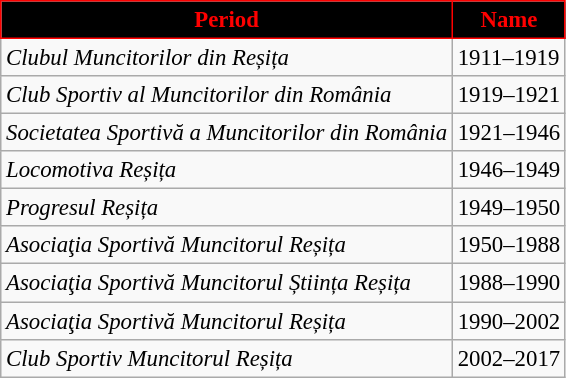<table class="wikitable" style="font-size:95%; text-align: left;">
<tr>
<th style="background:#000000;color:#FF0000;border:1px solid #FF0000;">Period</th>
<th style="background:#000000;color:#FF0000;border:1px solid #FF0000;">Name</th>
</tr>
<tr>
<td align=left><em>Clubul Muncitorilor din Reșița</em></td>
<td>1911–1919</td>
</tr>
<tr>
<td align=left><em>Club Sportiv al Muncitorilor din România</em></td>
<td>1919–1921</td>
</tr>
<tr>
<td align=left><em>Societatea Sportivă a Muncitorilor din România</em></td>
<td>1921–1946</td>
</tr>
<tr>
<td align=left><em>Locomotiva Reșița</em></td>
<td>1946–1949</td>
</tr>
<tr>
<td align=left><em>Progresul Reșița</em></td>
<td>1949–1950</td>
</tr>
<tr>
<td align=left><em>Asociaţia Sportivă Muncitorul Reșița</em></td>
<td>1950–1988</td>
</tr>
<tr>
<td align=left><em>Asociaţia Sportivă Muncitorul Știința Reșița</em></td>
<td>1988–1990</td>
</tr>
<tr>
<td align=left><em>Asociaţia Sportivă Muncitorul Reșița</em></td>
<td>1990–2002</td>
</tr>
<tr>
<td align=left><em>Club Sportiv Muncitorul Reșița</em></td>
<td>2002–2017</td>
</tr>
</table>
